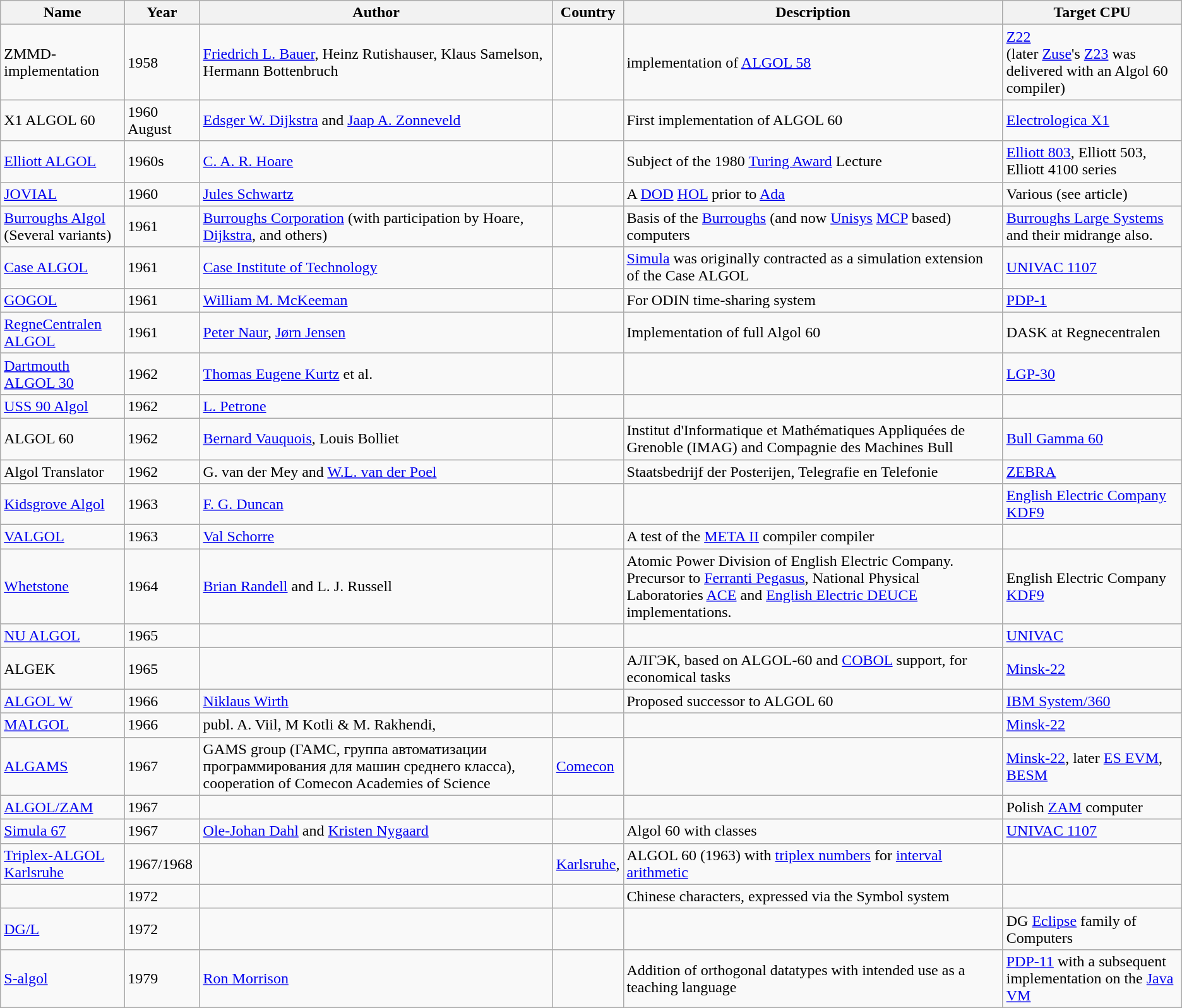<table class="wikitable sortable">
<tr>
<th>Name</th>
<th>Year</th>
<th>Author</th>
<th>Country</th>
<th>Description</th>
<th>Target CPU</th>
</tr>
<tr>
<td>ZMMD-implementation</td>
<td>1958</td>
<td><a href='#'>Friedrich L. Bauer</a>, Heinz Rutishauser, Klaus Samelson, Hermann Bottenbruch</td>
<td></td>
<td>implementation of <a href='#'>ALGOL 58</a></td>
<td><a href='#'>Z22</a> <br> (later <a href='#'>Zuse</a>'s <a href='#'>Z23</a> was delivered with an Algol 60 compiler)</td>
</tr>
<tr>
<td>X1 ALGOL 60</td>
<td>1960 August</td>
<td><a href='#'>Edsger W. Dijkstra</a> and <a href='#'>Jaap A. Zonneveld</a></td>
<td></td>
<td>First implementation of ALGOL 60</td>
<td><a href='#'>Electrologica X1</a></td>
</tr>
<tr>
<td><a href='#'>Elliott ALGOL</a></td>
<td>1960s</td>
<td><a href='#'>C. A. R. Hoare</a></td>
<td></td>
<td>Subject of the 1980 <a href='#'>Turing Award</a> Lecture</td>
<td><a href='#'>Elliott 803</a>, Elliott 503, Elliott 4100 series</td>
</tr>
<tr>
<td><a href='#'>JOVIAL</a></td>
<td>1960</td>
<td><a href='#'>Jules Schwartz</a></td>
<td></td>
<td>A <a href='#'>DOD</a> <a href='#'>HOL</a> prior to <a href='#'>Ada</a></td>
<td>Various (see article)</td>
</tr>
<tr>
<td><a href='#'>Burroughs Algol</a> <br> (Several variants)</td>
<td>1961</td>
<td><a href='#'>Burroughs Corporation</a> (with participation by Hoare, <a href='#'>Dijkstra</a>, and others)</td>
<td></td>
<td>Basis of the <a href='#'>Burroughs</a> (and now <a href='#'>Unisys</a> <a href='#'>MCP</a> based) computers</td>
<td><a href='#'>Burroughs Large Systems</a> and their midrange also.</td>
</tr>
<tr>
<td><a href='#'>Case ALGOL</a></td>
<td>1961</td>
<td><a href='#'>Case Institute of Technology</a></td>
<td></td>
<td><a href='#'>Simula</a> was originally contracted as a simulation extension of the Case ALGOL</td>
<td><a href='#'>UNIVAC 1107</a></td>
</tr>
<tr>
<td><a href='#'>GOGOL</a></td>
<td>1961</td>
<td><a href='#'>William M. McKeeman</a></td>
<td></td>
<td>For ODIN time-sharing system</td>
<td><a href='#'>PDP-1</a></td>
</tr>
<tr>
<td><a href='#'>RegneCentralen ALGOL</a></td>
<td>1961</td>
<td><a href='#'>Peter Naur</a>, <a href='#'>Jørn Jensen</a></td>
<td></td>
<td>Implementation of full Algol 60</td>
<td>DASK at Regnecentralen</td>
</tr>
<tr>
<td><a href='#'>Dartmouth ALGOL 30</a></td>
<td>1962</td>
<td><a href='#'>Thomas Eugene Kurtz</a> et al.</td>
<td></td>
<td></td>
<td><a href='#'>LGP-30</a></td>
</tr>
<tr>
<td><a href='#'>USS 90 Algol</a></td>
<td>1962</td>
<td><a href='#'>L. Petrone</a> </td>
<td></td>
<td></td>
</tr>
<tr>
<td>ALGOL 60</td>
<td>1962</td>
<td><a href='#'>Bernard Vauquois</a>, Louis Bolliet</td>
<td></td>
<td>Institut d'Informatique et Mathématiques Appliquées de Grenoble (IMAG) and Compagnie des Machines Bull</td>
<td><a href='#'>Bull Gamma 60</a></td>
</tr>
<tr>
<td>Algol Translator</td>
<td>1962</td>
<td>G. van der Mey and <a href='#'>W.L. van der Poel</a></td>
<td></td>
<td>Staatsbedrijf der Posterijen, Telegrafie en Telefonie</td>
<td><a href='#'>ZEBRA</a></td>
</tr>
<tr>
<td><a href='#'>Kidsgrove Algol</a></td>
<td>1963</td>
<td><a href='#'>F. G. Duncan</a> </td>
<td></td>
<td></td>
<td><a href='#'>English Electric Company</a> <a href='#'>KDF9</a></td>
</tr>
<tr>
<td><a href='#'>VALGOL</a></td>
<td>1963</td>
<td><a href='#'>Val Schorre</a></td>
<td></td>
<td>A test of the <a href='#'>META II</a> compiler compiler</td>
</tr>
<tr>
<td><a href='#'>Whetstone</a></td>
<td>1964</td>
<td><a href='#'>Brian Randell</a> and L. J. Russell</td>
<td></td>
<td>Atomic Power Division of English Electric Company. Precursor to <a href='#'>Ferranti Pegasus</a>, National Physical Laboratories <a href='#'>ACE</a> and <a href='#'>English Electric DEUCE</a> implementations.</td>
<td>English Electric Company <a href='#'>KDF9</a></td>
</tr>
<tr>
<td><a href='#'>NU ALGOL</a></td>
<td>1965</td>
<td></td>
<td></td>
<td></td>
<td><a href='#'>UNIVAC</a></td>
</tr>
<tr>
<td>ALGEK</td>
<td>1965</td>
<td></td>
<td></td>
<td>АЛГЭК, based on ALGOL-60 and <a href='#'>COBOL</a> support, for economical tasks</td>
<td><a href='#'>Minsk-22</a></td>
</tr>
<tr>
<td><a href='#'>ALGOL W</a></td>
<td>1966</td>
<td><a href='#'>Niklaus Wirth</a></td>
<td></td>
<td>Proposed successor to ALGOL 60</td>
<td><a href='#'>IBM System/360</a></td>
</tr>
<tr>
<td><a href='#'>MALGOL</a></td>
<td>1966</td>
<td>publ. A. Viil, M Kotli & M. Rakhendi,</td>
<td></td>
<td></td>
<td><a href='#'>Minsk-22</a></td>
</tr>
<tr>
<td><a href='#'>ALGAMS</a></td>
<td>1967</td>
<td>GAMS group (ГАМС, группа автоматизации программирования для машин среднего класса), cooperation of Comecon Academies of Science</td>
<td><a href='#'>Comecon</a></td>
<td></td>
<td><a href='#'>Minsk-22</a>, later <a href='#'>ES EVM</a>, <a href='#'>BESM</a></td>
</tr>
<tr>
<td><a href='#'>ALGOL/ZAM</a></td>
<td>1967</td>
<td></td>
<td></td>
<td></td>
<td>Polish <a href='#'>ZAM</a> computer</td>
</tr>
<tr>
<td><a href='#'>Simula 67</a></td>
<td>1967</td>
<td><a href='#'>Ole-Johan Dahl</a> and <a href='#'>Kristen Nygaard</a></td>
<td></td>
<td>Algol 60 with classes</td>
<td><a href='#'>UNIVAC 1107</a></td>
</tr>
<tr>
<td><a href='#'>Triplex-ALGOL Karlsruhe</a></td>
<td>1967/1968</td>
<td></td>
<td><a href='#'>Karlsruhe</a>, </td>
<td>ALGOL 60 (1963) with <a href='#'>triplex numbers</a> for <a href='#'>interval arithmetic</a></td>
<td></td>
</tr>
<tr>
<td></td>
<td>1972</td>
<td></td>
<td></td>
<td>Chinese characters, expressed via the Symbol system</td>
</tr>
<tr>
<td><a href='#'>DG/L</a></td>
<td>1972</td>
<td></td>
<td></td>
<td></td>
<td>DG <a href='#'>Eclipse</a> family of Computers</td>
</tr>
<tr>
<td><a href='#'>S-algol</a></td>
<td>1979</td>
<td><a href='#'>Ron Morrison</a></td>
<td></td>
<td>Addition of orthogonal datatypes with intended use as a teaching language</td>
<td><a href='#'>PDP-11</a> with a subsequent implementation on the <a href='#'>Java VM</a></td>
</tr>
</table>
